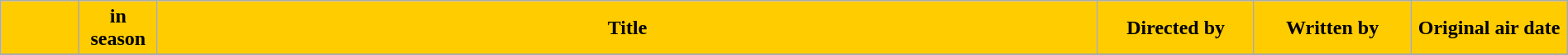<table class="wikitable" width=100%>
<tr>
<th style="background: #FFCC00;" width=5%></th>
<th style="background: #FFCC00;" width=5%> in season</th>
<th style="background: #FFCC00;">Title</th>
<th style="background: #FFCC00;" width=10%>Directed by</th>
<th style="background: #FFCC00;" width=10%>Written by</th>
<th style="background: #FFCC00;" width=10%>Original air date</th>
</tr>
<tr>
</tr>
</table>
